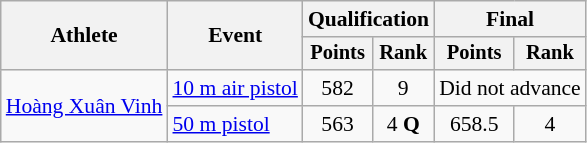<table class="wikitable" style="font-size:90%">
<tr>
<th rowspan="2">Athlete</th>
<th rowspan="2">Event</th>
<th colspan=2>Qualification</th>
<th colspan=2>Final</th>
</tr>
<tr style="font-size:95%">
<th>Points</th>
<th>Rank</th>
<th>Points</th>
<th>Rank</th>
</tr>
<tr align=center>
<td align=left rowspan=2><a href='#'>Hoàng Xuân Vinh</a></td>
<td align=left><a href='#'>10 m air pistol</a></td>
<td>582</td>
<td>9</td>
<td colspan=2>Did not advance</td>
</tr>
<tr align=center>
<td align=left><a href='#'>50 m pistol</a></td>
<td>563</td>
<td>4 <strong>Q</strong></td>
<td>658.5</td>
<td>4</td>
</tr>
</table>
